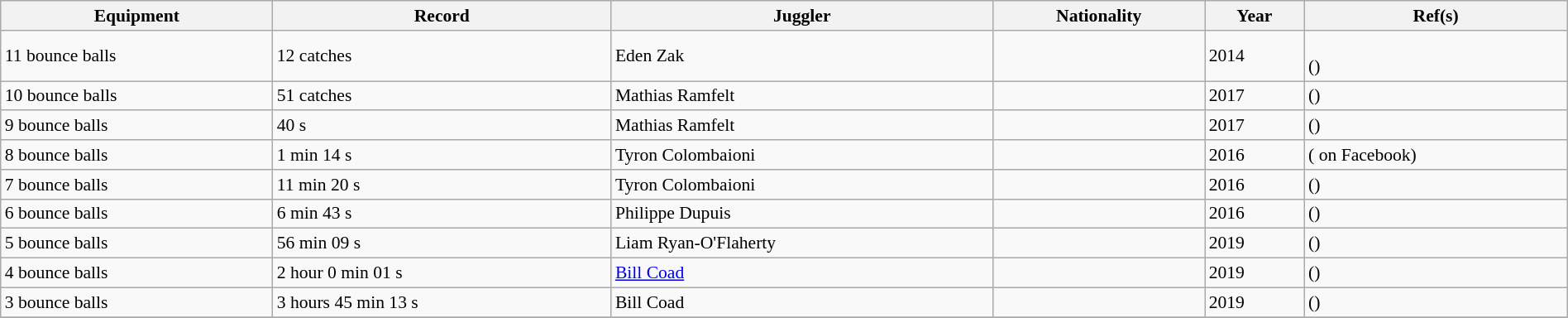<table class="wikitable plainrowheaders" style="font-size:90%; width: 100%;">
<tr>
<th>Equipment</th>
<th>Record</th>
<th>Juggler</th>
<th>Nationality</th>
<th>Year</th>
<th class="unsortable">Ref(s)</th>
</tr>
<tr>
<td>11 bounce balls</td>
<td>12 catches</td>
<td>Eden Zak</td>
<td></td>
<td>2014</td>
<td><br>()</td>
</tr>
<tr>
<td>10 bounce balls</td>
<td>51 catches</td>
<td>Mathias Ramfelt</td>
<td></td>
<td>2017</td>
<td>()</td>
</tr>
<tr>
<td>9 bounce balls</td>
<td>40 s</td>
<td>Mathias Ramfelt</td>
<td></td>
<td>2017</td>
<td>()</td>
</tr>
<tr>
<td>8 bounce balls</td>
<td>1 min 14 s</td>
<td>Tyron Colombaioni</td>
<td></td>
<td>2016</td>
<td>( on Facebook)</td>
</tr>
<tr>
<td>7 bounce balls</td>
<td>11 min 20 s</td>
<td>Tyron Colombaioni</td>
<td></td>
<td>2016</td>
<td>()</td>
</tr>
<tr>
<td>6 bounce balls</td>
<td>6 min 43 s</td>
<td>Philippe Dupuis</td>
<td></td>
<td>2016</td>
<td>()</td>
</tr>
<tr>
<td>5 bounce balls</td>
<td>56 min 09 s</td>
<td>Liam Ryan-O'Flaherty</td>
<td></td>
<td>2019</td>
<td>()</td>
</tr>
<tr>
<td>4 bounce balls</td>
<td>2 hour 0 min 01 s</td>
<td><a href='#'>Bill Coad</a></td>
<td></td>
<td>2019</td>
<td>()</td>
</tr>
<tr>
<td>3 bounce balls</td>
<td>3 hours 45 min 13 s</td>
<td>Bill Coad</td>
<td></td>
<td>2019</td>
<td>()</td>
</tr>
<tr>
</tr>
</table>
